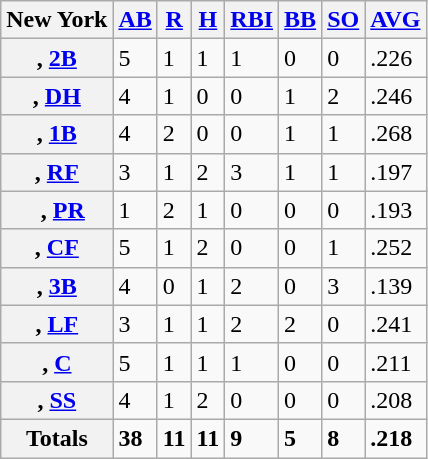<table class="wikitable sortable plainrowheaders">
<tr>
<th>New York</th>
<th><a href='#'>AB</a></th>
<th><a href='#'>R</a></th>
<th><a href='#'>H</a></th>
<th><a href='#'>RBI</a></th>
<th><a href='#'>BB</a></th>
<th><a href='#'>SO</a></th>
<th><a href='#'>AVG</a></th>
</tr>
<tr>
<th scope="row">, <a href='#'>2B</a></th>
<td>5</td>
<td>1</td>
<td>1</td>
<td>1</td>
<td>0</td>
<td>0</td>
<td>.226</td>
</tr>
<tr>
<th scope="row">, <a href='#'>DH</a></th>
<td>4</td>
<td>1</td>
<td>0</td>
<td>0</td>
<td>1</td>
<td>2</td>
<td>.246</td>
</tr>
<tr>
<th scope="row">, <a href='#'>1B</a></th>
<td>4</td>
<td>2</td>
<td>0</td>
<td>0</td>
<td>1</td>
<td>1</td>
<td>.268</td>
</tr>
<tr>
<th scope="row">, <a href='#'>RF</a></th>
<td>3</td>
<td>1</td>
<td>2</td>
<td>3</td>
<td>1</td>
<td>1</td>
<td>.197</td>
</tr>
<tr>
<th scope="row">  , <a href='#'>PR</a></th>
<td>1</td>
<td>2</td>
<td>1</td>
<td>0</td>
<td>0</td>
<td>0</td>
<td>.193</td>
</tr>
<tr>
<th scope="row">, <a href='#'>CF</a></th>
<td>5</td>
<td>1</td>
<td>2</td>
<td>0</td>
<td>0</td>
<td>1</td>
<td>.252</td>
</tr>
<tr>
<th scope="row">, <a href='#'>3B</a></th>
<td>4</td>
<td>0</td>
<td>1</td>
<td>2</td>
<td>0</td>
<td>3</td>
<td>.139</td>
</tr>
<tr>
<th scope="row">, <a href='#'>LF</a></th>
<td>3</td>
<td>1</td>
<td>1</td>
<td>2</td>
<td>2</td>
<td>0</td>
<td>.241</td>
</tr>
<tr>
<th scope="row">, <a href='#'>C</a></th>
<td>5</td>
<td>1</td>
<td>1</td>
<td>1</td>
<td>0</td>
<td>0</td>
<td>.211</td>
</tr>
<tr>
<th scope="row">, <a href='#'>SS</a></th>
<td>4</td>
<td>1</td>
<td>2</td>
<td>0</td>
<td>0</td>
<td>0</td>
<td>.208</td>
</tr>
<tr class="sortbottom">
<th scope="row"><strong>Totals</strong></th>
<td><strong>38</strong></td>
<td><strong>11</strong></td>
<td><strong>11</strong></td>
<td><strong>9</strong></td>
<td><strong>5</strong></td>
<td><strong>8</strong></td>
<td><strong>.218</strong></td>
</tr>
</table>
